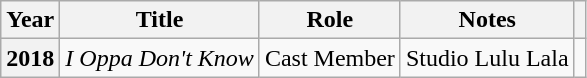<table class="wikitable sortable plainrowheaders">
<tr>
<th scope="col">Year</th>
<th scope="col">Title</th>
<th scope="col">Role</th>
<th scope="col">Notes</th>
<th scope="col" class="unsortable"></th>
</tr>
<tr>
<th scope="row">2018</th>
<td><em>I Oppa Don't Know</em></td>
<td>Cast Member</td>
<td>Studio Lulu Lala</td>
<td></td>
</tr>
</table>
